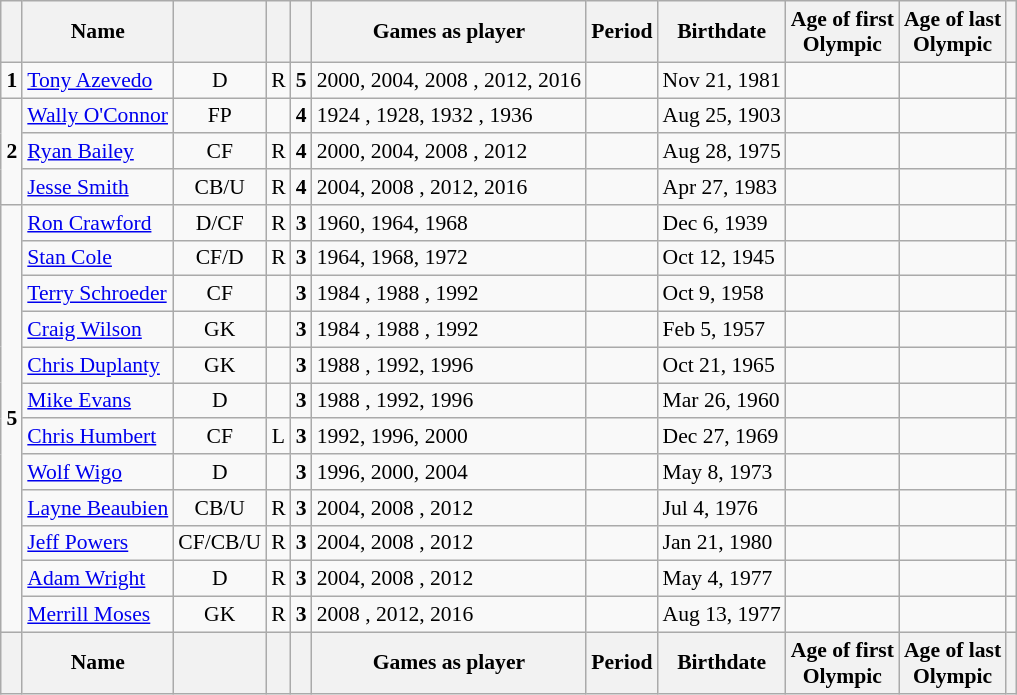<table class="wikitable sortable" style="text-align: left; font-size: 90%; margin-left: 1em;">
<tr>
<th></th>
<th>Name</th>
<th></th>
<th></th>
<th></th>
<th>Games as player</th>
<th>Period</th>
<th>Birthdate</th>
<th>Age of first<br>Olympic </th>
<th>Age of last<br>Olympic </th>
<th></th>
</tr>
<tr>
<td style="text-align: center;"><strong>1</strong></td>
<td data-sort-value="Azevedo, Tony"><a href='#'>Tony Azevedo</a></td>
<td style="text-align: center;">D</td>
<td style="text-align: center;">R</td>
<td style="text-align: center;"><strong>5</strong></td>
<td>2000, 2004, 2008 , 2012, 2016</td>
<td></td>
<td>Nov 21, 1981</td>
<td></td>
<td></td>
<td></td>
</tr>
<tr>
<td rowspan="3" style="text-align: center;"><strong>2</strong></td>
<td data-sort-value="O'Connor, Wally"><a href='#'>Wally O'Connor</a></td>
<td style="text-align: center;">FP</td>
<td style="text-align: center;"></td>
<td style="text-align: center;"><strong>4</strong></td>
<td>1924 , 1928, 1932 , 1936</td>
<td></td>
<td>Aug 25, 1903</td>
<td></td>
<td></td>
<td></td>
</tr>
<tr>
<td data-sort-value="Bailey, Ryan"><a href='#'>Ryan Bailey</a></td>
<td style="text-align: center;">CF</td>
<td style="text-align: center;">R</td>
<td style="text-align: center;"><strong>4</strong></td>
<td>2000, 2004, 2008 , 2012</td>
<td></td>
<td>Aug 28, 1975</td>
<td></td>
<td></td>
<td></td>
</tr>
<tr>
<td data-sort-value="Smith, Jesse"><a href='#'>Jesse Smith</a></td>
<td style="text-align: center;">CB/U</td>
<td style="text-align: center;">R</td>
<td style="text-align: center;"><strong>4</strong></td>
<td>2004, 2008 , 2012, 2016</td>
<td></td>
<td>Apr 27, 1983</td>
<td></td>
<td></td>
<td></td>
</tr>
<tr>
<td rowspan="12" style="text-align: center;"><strong>5</strong></td>
<td data-sort-value="Crawford, Ron"><a href='#'>Ron Crawford</a></td>
<td style="text-align: center;">D/CF</td>
<td style="text-align: center;">R</td>
<td style="text-align: center;"><strong>3</strong></td>
<td>1960, 1964, 1968</td>
<td></td>
<td>Dec 6, 1939</td>
<td></td>
<td></td>
<td></td>
</tr>
<tr>
<td data-sort-value="Cole, Stan"><a href='#'>Stan Cole</a></td>
<td style="text-align: center;">CF/D</td>
<td style="text-align: center;">R</td>
<td style="text-align: center;"><strong>3</strong></td>
<td>1964, 1968, 1972 </td>
<td></td>
<td>Oct 12, 1945</td>
<td></td>
<td></td>
<td></td>
</tr>
<tr>
<td data-sort-value="Schroeder, Terry"><a href='#'>Terry Schroeder</a></td>
<td style="text-align: center;">CF</td>
<td style="text-align: center;"></td>
<td style="text-align: center;"><strong>3</strong></td>
<td>1984 , 1988 , 1992</td>
<td></td>
<td>Oct 9, 1958</td>
<td></td>
<td></td>
<td></td>
</tr>
<tr>
<td data-sort-value="Wilson, Craig"><a href='#'>Craig Wilson</a></td>
<td style="text-align: center;">GK</td>
<td style="text-align: center;"></td>
<td style="text-align: center;"><strong>3</strong></td>
<td>1984 , 1988 , 1992</td>
<td></td>
<td>Feb 5, 1957</td>
<td></td>
<td></td>
<td></td>
</tr>
<tr>
<td data-sort-value="Duplanty, Chris"><a href='#'>Chris Duplanty</a></td>
<td style="text-align: center;">GK</td>
<td style="text-align: center;"></td>
<td style="text-align: center;"><strong>3</strong></td>
<td>1988 , 1992, 1996</td>
<td></td>
<td>Oct 21, 1965</td>
<td></td>
<td></td>
<td></td>
</tr>
<tr>
<td data-sort-value="Evans, Mike"><a href='#'>Mike Evans</a></td>
<td style="text-align: center;">D</td>
<td style="text-align: center;"></td>
<td style="text-align: center;"><strong>3</strong></td>
<td>1988 , 1992, 1996</td>
<td></td>
<td>Mar 26, 1960</td>
<td></td>
<td></td>
<td></td>
</tr>
<tr>
<td data-sort-value="Humbert, Chris"><a href='#'>Chris Humbert</a></td>
<td style="text-align: center;">CF</td>
<td style="text-align: center;">L</td>
<td style="text-align: center;"><strong>3</strong></td>
<td>1992, 1996, 2000</td>
<td></td>
<td>Dec 27, 1969</td>
<td></td>
<td></td>
<td></td>
</tr>
<tr>
<td data-sort-value="Wigo, Wolf"><a href='#'>Wolf Wigo</a></td>
<td style="text-align: center;">D</td>
<td style="text-align: center;"></td>
<td style="text-align: center;"><strong>3</strong></td>
<td>1996, 2000, 2004</td>
<td></td>
<td>May 8, 1973</td>
<td></td>
<td></td>
<td></td>
</tr>
<tr>
<td data-sort-value="Beaubien, Layne"><a href='#'>Layne Beaubien</a></td>
<td style="text-align: center;">CB/U</td>
<td style="text-align: center;">R</td>
<td style="text-align: center;"><strong>3</strong></td>
<td>2004, 2008 , 2012</td>
<td></td>
<td>Jul 4, 1976</td>
<td></td>
<td></td>
<td></td>
</tr>
<tr>
<td data-sort-value="Powers, Jeff"><a href='#'>Jeff Powers</a></td>
<td style="text-align: center;">CF/CB/U</td>
<td style="text-align: center;">R</td>
<td style="text-align: center;"><strong>3</strong></td>
<td>2004, 2008 , 2012</td>
<td></td>
<td>Jan 21, 1980</td>
<td></td>
<td></td>
<td></td>
</tr>
<tr>
<td data-sort-value="Wright, Adam"><a href='#'>Adam Wright</a></td>
<td style="text-align: center;">D</td>
<td style="text-align: center;">R</td>
<td style="text-align: center;"><strong>3</strong></td>
<td>2004, 2008 , 2012</td>
<td></td>
<td>May 4, 1977</td>
<td></td>
<td></td>
<td></td>
</tr>
<tr>
<td data-sort-value="Moses, Merrill"><a href='#'>Merrill Moses</a></td>
<td style="text-align: center;">GK</td>
<td style="text-align: center;">R</td>
<td style="text-align: center;"><strong>3</strong></td>
<td>2008 , 2012, 2016</td>
<td></td>
<td>Aug 13, 1977</td>
<td></td>
<td></td>
<td></td>
</tr>
<tr>
<th></th>
<th>Name</th>
<th></th>
<th></th>
<th></th>
<th>Games as player</th>
<th>Period</th>
<th>Birthdate</th>
<th>Age of first<br>Olympic </th>
<th>Age of last<br>Olympic </th>
<th></th>
</tr>
</table>
